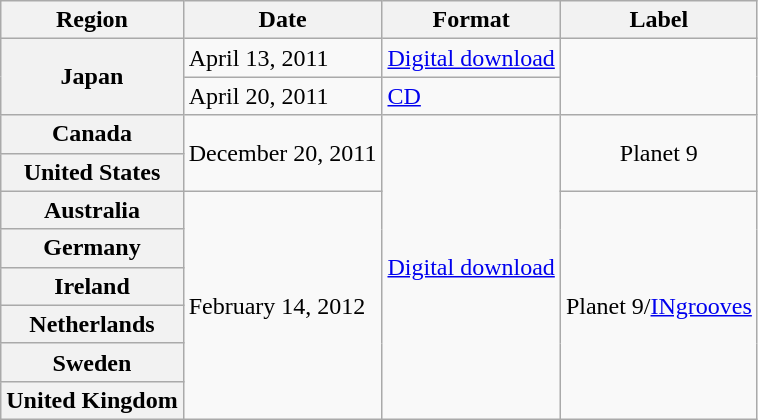<table class="wikitable plainrowheaders">
<tr>
<th>Region</th>
<th>Date</th>
<th>Format</th>
<th>Label</th>
</tr>
<tr>
<th scope="row" rowspan="2" align="center">Japan</th>
<td>April 13, 2011</td>
<td><a href='#'>Digital download</a></td>
<td rowspan="2" align="center"></td>
</tr>
<tr>
<td>April 20, 2011</td>
<td><a href='#'>CD</a></td>
</tr>
<tr>
<th scope="row">Canada</th>
<td rowspan="2">December 20, 2011</td>
<td rowspan="8"><a href='#'>Digital download</a></td>
<td rowspan="2" align="center">Planet 9</td>
</tr>
<tr>
<th scope="row">United States</th>
</tr>
<tr>
<th scope="row">Australia</th>
<td rowspan="6">February 14, 2012</td>
<td rowspan="6" align="center">Planet 9/<a href='#'>INgrooves</a></td>
</tr>
<tr>
<th scope="row">Germany</th>
</tr>
<tr>
<th scope="row">Ireland</th>
</tr>
<tr>
<th scope="row">Netherlands</th>
</tr>
<tr>
<th scope="row">Sweden</th>
</tr>
<tr>
<th scope="row">United Kingdom</th>
</tr>
</table>
